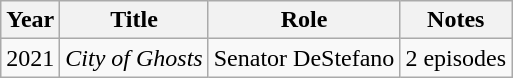<table class="wikitable sortable">
<tr>
<th>Year</th>
<th>Title</th>
<th>Role</th>
<th>Notes</th>
</tr>
<tr>
<td>2021</td>
<td><em>City of Ghosts</em></td>
<td>Senator DeStefano</td>
<td>2 episodes</td>
</tr>
</table>
